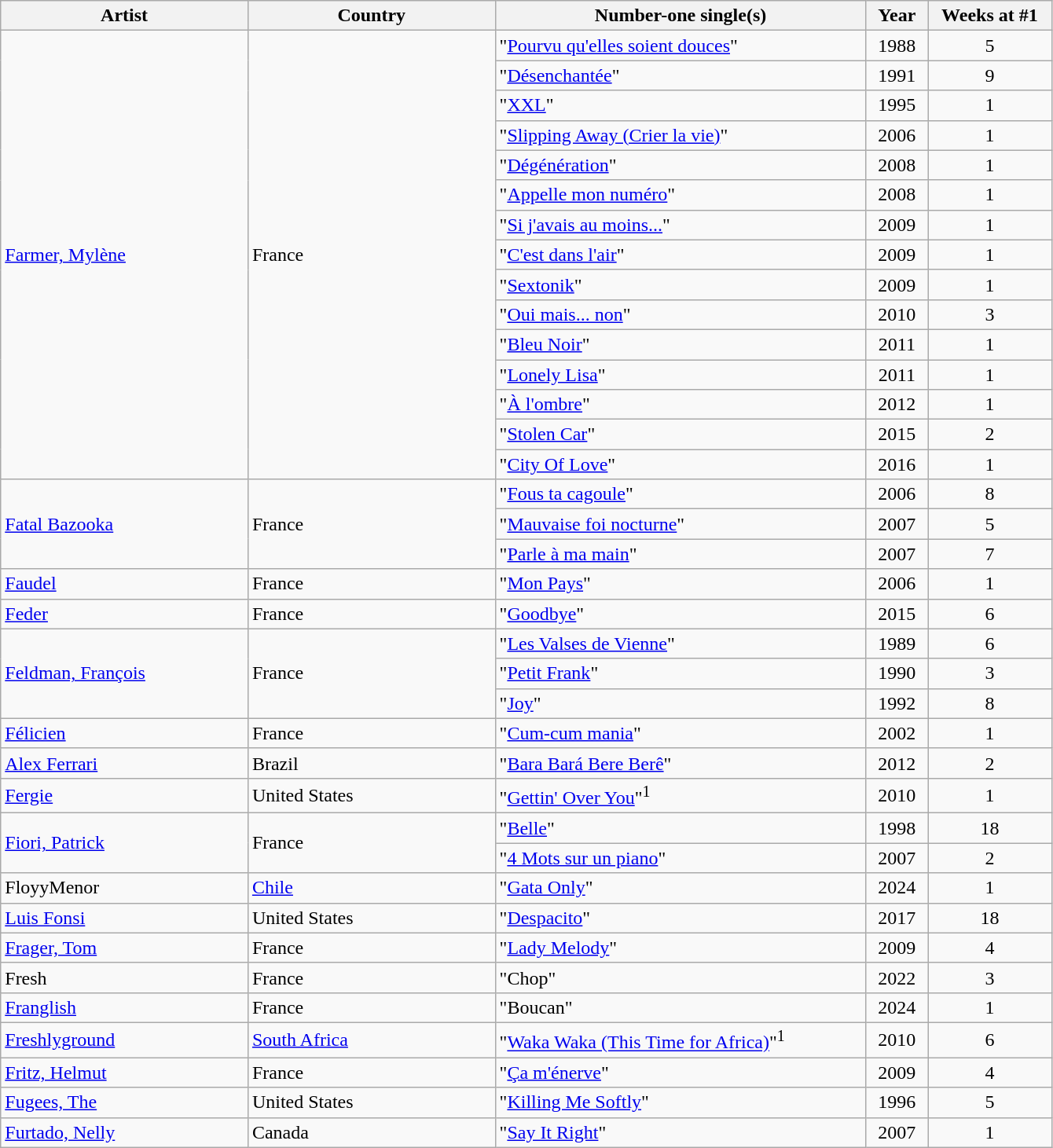<table class="wikitable">
<tr>
<th width="20%">Artist</th>
<th width="20%">Country</th>
<th width="30%">Number-one single(s)</th>
<th width="5%">Year</th>
<th width="10%">Weeks at #1</th>
</tr>
<tr>
<td rowspan="15"><a href='#'>Farmer, Mylène</a></td>
<td rowspan="15">France</td>
<td>"<a href='#'>Pourvu qu'elles soient douces</a>"</td>
<td align=center>1988</td>
<td align=center>5</td>
</tr>
<tr>
<td>"<a href='#'>Désenchantée</a>"</td>
<td align=center>1991</td>
<td align=center>9</td>
</tr>
<tr>
<td>"<a href='#'>XXL</a>"</td>
<td align=center>1995</td>
<td align=center>1</td>
</tr>
<tr>
<td>"<a href='#'>Slipping Away (Crier la vie)</a>"</td>
<td align=center>2006</td>
<td align=center>1</td>
</tr>
<tr>
<td>"<a href='#'>Dégénération</a>"</td>
<td align=center>2008</td>
<td align=center>1</td>
</tr>
<tr>
<td>"<a href='#'>Appelle mon numéro</a>"</td>
<td align=center>2008</td>
<td align=center>1</td>
</tr>
<tr>
<td>"<a href='#'>Si j'avais au moins...</a>"</td>
<td align=center>2009</td>
<td align=center>1</td>
</tr>
<tr>
<td>"<a href='#'>C'est dans l'air</a>"</td>
<td align=center>2009</td>
<td align=center>1</td>
</tr>
<tr>
<td>"<a href='#'>Sextonik</a>"</td>
<td align=center>2009</td>
<td align=center>1</td>
</tr>
<tr>
<td>"<a href='#'>Oui mais... non</a>"</td>
<td align=center>2010</td>
<td align=center>3</td>
</tr>
<tr>
<td>"<a href='#'>Bleu Noir</a>"</td>
<td align=center>2011</td>
<td align=center>1</td>
</tr>
<tr>
<td>"<a href='#'>Lonely Lisa</a>"</td>
<td align=center>2011</td>
<td align=center>1</td>
</tr>
<tr>
<td>"<a href='#'>À l'ombre</a>"</td>
<td align=center>2012</td>
<td align=center>1</td>
</tr>
<tr>
<td>"<a href='#'>Stolen Car</a>"</td>
<td align=center>2015</td>
<td align=center>2</td>
</tr>
<tr>
<td>"<a href='#'>City Of Love</a>"</td>
<td align=center>2016</td>
<td align=center>1</td>
</tr>
<tr>
<td rowspan="3"><a href='#'>Fatal Bazooka</a></td>
<td rowspan="3">France</td>
<td>"<a href='#'>Fous ta cagoule</a>"</td>
<td align=center>2006</td>
<td align=center>8</td>
</tr>
<tr>
<td>"<a href='#'>Mauvaise foi nocturne</a>"</td>
<td align=center>2007</td>
<td align=center>5</td>
</tr>
<tr>
<td>"<a href='#'>Parle à ma main</a>"</td>
<td align=center>2007</td>
<td align=center>7</td>
</tr>
<tr>
<td><a href='#'>Faudel</a></td>
<td>France</td>
<td>"<a href='#'>Mon Pays</a>"</td>
<td align=center>2006</td>
<td align=center>1</td>
</tr>
<tr>
<td><a href='#'>Feder</a></td>
<td>France</td>
<td>"<a href='#'>Goodbye</a>"</td>
<td align=center>2015</td>
<td align=center>6</td>
</tr>
<tr>
<td rowspan="3"><a href='#'>Feldman, François</a></td>
<td rowspan="3">France</td>
<td>"<a href='#'>Les Valses de Vienne</a>"</td>
<td align=center>1989</td>
<td align=center>6</td>
</tr>
<tr>
<td>"<a href='#'>Petit Frank</a>"</td>
<td align=center>1990</td>
<td align=center>3</td>
</tr>
<tr>
<td>"<a href='#'>Joy</a>"</td>
<td align=center>1992</td>
<td align=center>8</td>
</tr>
<tr>
<td><a href='#'>Félicien</a></td>
<td>France</td>
<td>"<a href='#'>Cum-cum mania</a>"</td>
<td align=center>2002</td>
<td align=center>1</td>
</tr>
<tr>
<td><a href='#'>Alex Ferrari</a></td>
<td>Brazil</td>
<td>"<a href='#'>Bara Bará Bere Berê</a>"</td>
<td align=center>2012</td>
<td align=center>2</td>
</tr>
<tr>
<td><a href='#'>Fergie</a></td>
<td>United States</td>
<td>"<a href='#'>Gettin' Over You</a>"<sup>1</sup></td>
<td align=center>2010</td>
<td align=center>1</td>
</tr>
<tr>
<td rowspan="2"><a href='#'>Fiori, Patrick</a></td>
<td rowspan="2">France</td>
<td>"<a href='#'>Belle</a>"</td>
<td align=center>1998</td>
<td align=center>18</td>
</tr>
<tr>
<td>"<a href='#'>4 Mots sur un piano</a>"</td>
<td align=center>2007</td>
<td align=center>2</td>
</tr>
<tr>
<td>FloyyMenor</td>
<td><a href='#'>Chile</a></td>
<td>"<a href='#'>Gata Only</a>"</td>
<td align=center>2024</td>
<td align=center>1</td>
</tr>
<tr>
<td><a href='#'>Luis Fonsi</a></td>
<td>United States</td>
<td>"<a href='#'>Despacito</a>"</td>
<td align=center>2017</td>
<td align=center>18</td>
</tr>
<tr>
<td><a href='#'>Frager, Tom</a></td>
<td>France</td>
<td>"<a href='#'>Lady Melody</a>"</td>
<td align=center>2009</td>
<td align=center>4</td>
</tr>
<tr>
<td>Fresh</td>
<td>France</td>
<td>"Chop"</td>
<td align=center>2022</td>
<td align=center>3</td>
</tr>
<tr>
<td><a href='#'>Franglish</a></td>
<td>France</td>
<td>"Boucan"</td>
<td align=center>2024</td>
<td align=center>1</td>
</tr>
<tr>
<td><a href='#'>Freshlyground</a></td>
<td><a href='#'>South Africa</a></td>
<td>"<a href='#'>Waka Waka (This Time for Africa)</a>"<sup>1</sup></td>
<td align=center>2010</td>
<td align=center>6</td>
</tr>
<tr>
<td><a href='#'>Fritz, Helmut</a></td>
<td>France</td>
<td>"<a href='#'>Ça m'énerve</a>"</td>
<td align=center>2009</td>
<td align=center>4</td>
</tr>
<tr>
<td><a href='#'>Fugees, The</a></td>
<td>United States</td>
<td>"<a href='#'>Killing Me Softly</a>"</td>
<td align=center>1996</td>
<td align=center>5</td>
</tr>
<tr>
<td><a href='#'>Furtado, Nelly</a></td>
<td>Canada</td>
<td>"<a href='#'>Say It Right</a>"</td>
<td align=center>2007</td>
<td align=center>1</td>
</tr>
</table>
